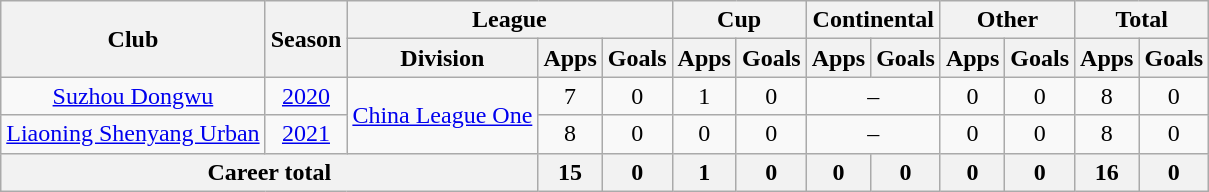<table class="wikitable" style="text-align: center">
<tr>
<th rowspan="2">Club</th>
<th rowspan="2">Season</th>
<th colspan="3">League</th>
<th colspan="2">Cup</th>
<th colspan="2">Continental</th>
<th colspan="2">Other</th>
<th colspan="2">Total</th>
</tr>
<tr>
<th>Division</th>
<th>Apps</th>
<th>Goals</th>
<th>Apps</th>
<th>Goals</th>
<th>Apps</th>
<th>Goals</th>
<th>Apps</th>
<th>Goals</th>
<th>Apps</th>
<th>Goals</th>
</tr>
<tr>
<td><a href='#'>Suzhou Dongwu</a></td>
<td><a href='#'>2020</a></td>
<td rowspan="2"><a href='#'>China League One</a></td>
<td>7</td>
<td>0</td>
<td>1</td>
<td>0</td>
<td colspan="2">–</td>
<td>0</td>
<td>0</td>
<td>8</td>
<td>0</td>
</tr>
<tr>
<td><a href='#'>Liaoning Shenyang Urban</a></td>
<td><a href='#'>2021</a></td>
<td>8</td>
<td>0</td>
<td>0</td>
<td>0</td>
<td colspan="2">–</td>
<td>0</td>
<td>0</td>
<td>8</td>
<td>0</td>
</tr>
<tr>
<th colspan=3>Career total</th>
<th>15</th>
<th>0</th>
<th>1</th>
<th>0</th>
<th>0</th>
<th>0</th>
<th>0</th>
<th>0</th>
<th>16</th>
<th>0</th>
</tr>
</table>
